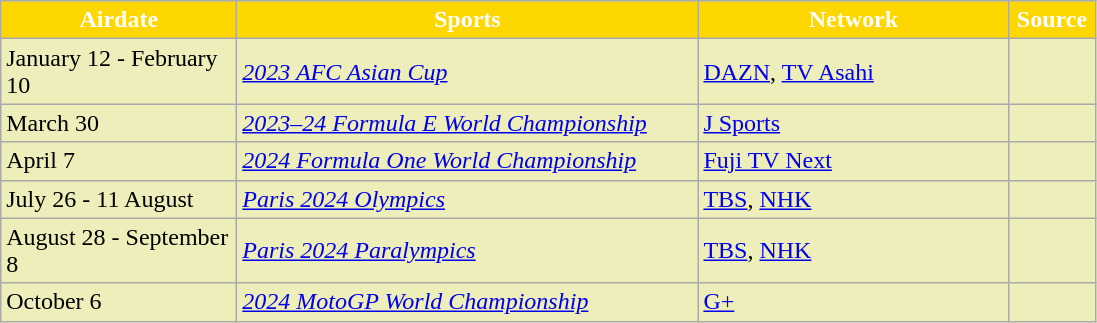<table class="wikitable" style="background:#EEB">
<tr>
<th style="background:gold; color:white; width:150px;">Airdate</th>
<th style="background:gold; color:white; width:300px;">Sports</th>
<th style="background:gold; color:white; width:200px;">Network</th>
<th style="background:gold; color:white; width:50px;">Source</th>
</tr>
<tr>
<td>January 12 - February 10</td>
<td><em><a href='#'>2023 AFC Asian Cup</a></em></td>
<td><a href='#'>DAZN</a>, <a href='#'>TV Asahi</a></td>
<td></td>
</tr>
<tr>
<td>March 30</td>
<td><em><a href='#'>2023–24 Formula E World Championship</a></em></td>
<td><a href='#'>J Sports</a></td>
<td></td>
</tr>
<tr>
<td>April 7</td>
<td><em><a href='#'>2024 Formula One World Championship</a></em></td>
<td><a href='#'>Fuji TV Next</a></td>
<td></td>
</tr>
<tr>
<td>July 26 - 11 August</td>
<td><em><a href='#'>Paris 2024 Olympics</a></em></td>
<td><a href='#'>TBS</a>, <a href='#'>NHK</a></td>
<td></td>
</tr>
<tr>
<td>August 28 - September 8</td>
<td><em><a href='#'>Paris 2024 Paralympics</a></em></td>
<td><a href='#'>TBS</a>, <a href='#'>NHK</a></td>
<td></td>
</tr>
<tr>
<td>October 6</td>
<td><em><a href='#'>2024 MotoGP World Championship</a></em></td>
<td><a href='#'>G+</a></td>
<td></td>
</tr>
</table>
